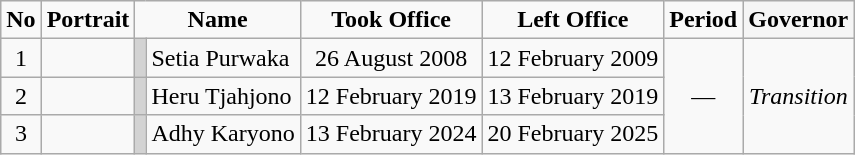<table class="wikitable">
<tr>
<td align="center"><strong>No</strong></td>
<td align="center"><strong>Portrait</strong></td>
<td align="center" colspan=2><strong>Name</strong></td>
<td align="center"><strong>Took Office</strong></td>
<td align="center"><strong>Left Office</strong></td>
<td align="center"><strong>Period</strong></td>
<td style="background-color:#F5F5F5" align="center"><strong>Governor</strong></td>
</tr>
<tr>
<td align="center">1</td>
<td></td>
<td bgcolor=#D3D3D3></td>
<td>Setia Purwaka<br></td>
<td style="text-align:center;">26 August 2008</td>
<td style="text-align:center;">12 February 2009</td>
<td rowspan="3" style="text-align:center;">—</td>
<td rowspan="3" style="text-align:center;"><em>Transition</em></td>
</tr>
<tr>
<td align="center">2</td>
<td></td>
<td bgcolor=#D3D3D3></td>
<td>Heru Tjahjono<br></td>
<td style="text-align:center;">12 February 2019</td>
<td style="text-align:center;">13 February 2019</td>
</tr>
<tr>
<td align="center">3</td>
<td></td>
<td bgcolor=#D3D3D3></td>
<td>Adhy Karyono<br></td>
<td style="text-align:center;">13 February 2024</td>
<td style="text-align:center;">20 February 2025</td>
</tr>
</table>
